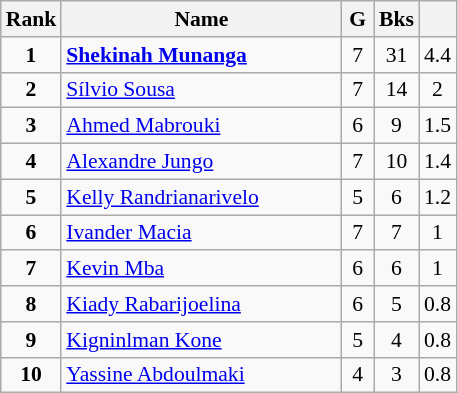<table class="wikitable" style="text-align:center; font-size:90%;">
<tr>
<th width=10px>Rank</th>
<th width=180px>Name</th>
<th width=15px>G</th>
<th width=10px>Bks</th>
<th width=10px></th>
</tr>
<tr>
<td><strong>1</strong></td>
<td align=left> <strong><a href='#'>Shekinah Munanga</a></strong></td>
<td>7</td>
<td>31</td>
<td>4.4</td>
</tr>
<tr>
<td><strong>2</strong></td>
<td align=left> <a href='#'>Sílvio Sousa</a></td>
<td>7</td>
<td>14</td>
<td>2</td>
</tr>
<tr>
<td><strong>3</strong></td>
<td align=left> <a href='#'>Ahmed Mabrouki</a></td>
<td>6</td>
<td>9</td>
<td>1.5</td>
</tr>
<tr>
<td><strong>4</strong></td>
<td align=left> <a href='#'>Alexandre Jungo</a></td>
<td>7</td>
<td>10</td>
<td>1.4</td>
</tr>
<tr>
<td><strong>5</strong></td>
<td align=left> <a href='#'>Kelly Randrianarivelo</a></td>
<td>5</td>
<td>6</td>
<td>1.2</td>
</tr>
<tr>
<td><strong>6</strong></td>
<td align=left> <a href='#'>Ivander Macia</a></td>
<td>7</td>
<td>7</td>
<td>1</td>
</tr>
<tr>
<td><strong>7</strong></td>
<td align=left> <a href='#'>Kevin Mba</a></td>
<td>6</td>
<td>6</td>
<td>1</td>
</tr>
<tr>
<td><strong>8</strong></td>
<td align=left> <a href='#'>Kiady Rabarijoelina</a></td>
<td>6</td>
<td>5</td>
<td>0.8</td>
</tr>
<tr>
<td><strong>9</strong></td>
<td align=left> <a href='#'>Kigninlman Kone</a></td>
<td>5</td>
<td>4</td>
<td>0.8</td>
</tr>
<tr>
<td><strong>10</strong></td>
<td align=left> <a href='#'>Yassine Abdoulmaki</a></td>
<td>4</td>
<td>3</td>
<td>0.8</td>
</tr>
</table>
